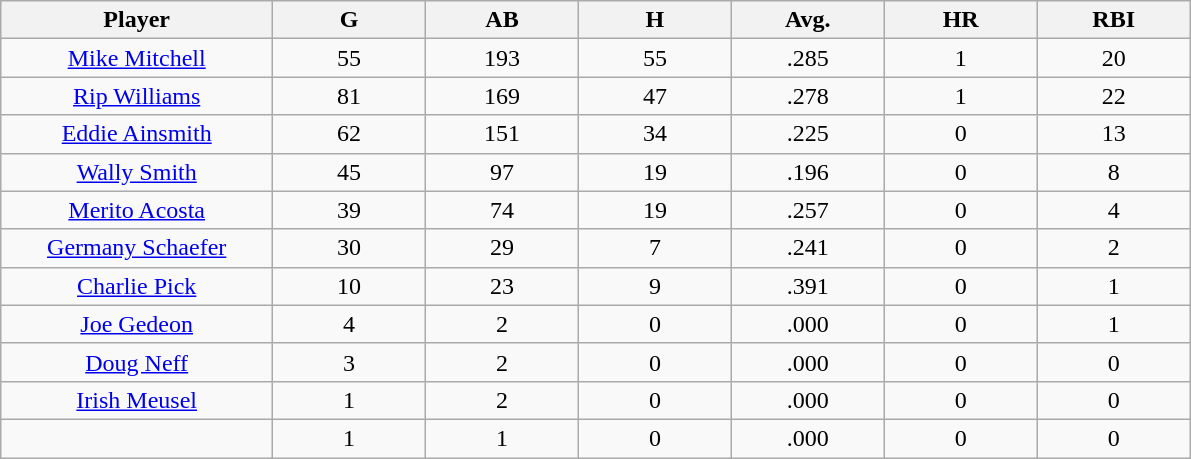<table class="wikitable sortable">
<tr>
<th bgcolor="#DDDDFF" width="16%">Player</th>
<th bgcolor="#DDDDFF" width="9%">G</th>
<th bgcolor="#DDDDFF" width="9%">AB</th>
<th bgcolor="#DDDDFF" width="9%">H</th>
<th bgcolor="#DDDDFF" width="9%">Avg.</th>
<th bgcolor="#DDDDFF" width="9%">HR</th>
<th bgcolor="#DDDDFF" width="9%">RBI</th>
</tr>
<tr align="center">
<td><a href='#'>Mike Mitchell</a></td>
<td>55</td>
<td>193</td>
<td>55</td>
<td>.285</td>
<td>1</td>
<td>20</td>
</tr>
<tr align=center>
<td><a href='#'>Rip Williams</a></td>
<td>81</td>
<td>169</td>
<td>47</td>
<td>.278</td>
<td>1</td>
<td>22</td>
</tr>
<tr align=center>
<td><a href='#'>Eddie Ainsmith</a></td>
<td>62</td>
<td>151</td>
<td>34</td>
<td>.225</td>
<td>0</td>
<td>13</td>
</tr>
<tr align=center>
<td><a href='#'>Wally Smith</a></td>
<td>45</td>
<td>97</td>
<td>19</td>
<td>.196</td>
<td>0</td>
<td>8</td>
</tr>
<tr align=center>
<td><a href='#'>Merito Acosta</a></td>
<td>39</td>
<td>74</td>
<td>19</td>
<td>.257</td>
<td>0</td>
<td>4</td>
</tr>
<tr align=center>
<td><a href='#'>Germany Schaefer</a></td>
<td>30</td>
<td>29</td>
<td>7</td>
<td>.241</td>
<td>0</td>
<td>2</td>
</tr>
<tr align=center>
<td><a href='#'>Charlie Pick</a></td>
<td>10</td>
<td>23</td>
<td>9</td>
<td>.391</td>
<td>0</td>
<td>1</td>
</tr>
<tr align=center>
<td><a href='#'>Joe Gedeon</a></td>
<td>4</td>
<td>2</td>
<td>0</td>
<td>.000</td>
<td>0</td>
<td>1</td>
</tr>
<tr align=center>
<td><a href='#'>Doug Neff</a></td>
<td>3</td>
<td>2</td>
<td>0</td>
<td>.000</td>
<td>0</td>
<td>0</td>
</tr>
<tr align=center>
<td><a href='#'>Irish Meusel</a></td>
<td>1</td>
<td>2</td>
<td>0</td>
<td>.000</td>
<td>0</td>
<td>0</td>
</tr>
<tr align=center>
<td></td>
<td>1</td>
<td>1</td>
<td>0</td>
<td>.000</td>
<td>0</td>
<td>0</td>
</tr>
</table>
